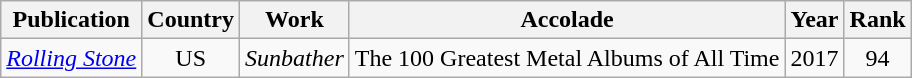<table class="wikitable sortable">
<tr>
<th>Publication</th>
<th>Country</th>
<th>Work</th>
<th>Accolade</th>
<th>Year</th>
<th>Rank</th>
</tr>
<tr>
<td><em><a href='#'>Rolling Stone</a></em></td>
<td align="center">US</td>
<td><em>Sunbather</em></td>
<td>The 100 Greatest Metal Albums of All Time</td>
<td>2017</td>
<td align="center">94</td>
</tr>
</table>
